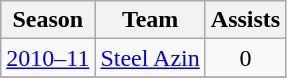<table class="wikitable" style="text-align: center;">
<tr>
<th>Season</th>
<th>Team</th>
<th>Assists</th>
</tr>
<tr>
<td><a href='#'>2010–11</a></td>
<td align="left"><a href='#'>Steel Azin</a></td>
<td>0</td>
</tr>
<tr>
</tr>
</table>
